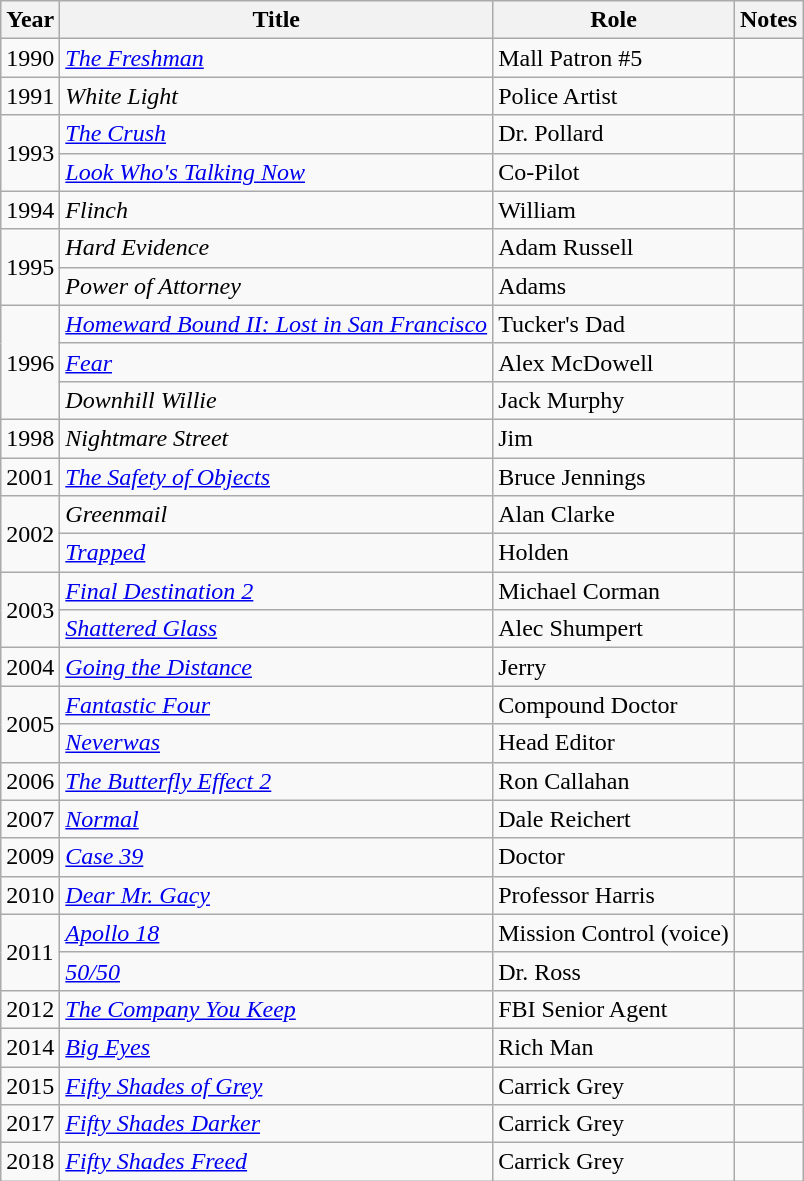<table class="wikitable sortable">
<tr>
<th>Year</th>
<th>Title</th>
<th>Role</th>
<th class="unsortable">Notes</th>
</tr>
<tr>
<td>1990</td>
<td data-sort-value="Freshman, The"><em><a href='#'>The Freshman</a></em></td>
<td>Mall Patron #5</td>
<td></td>
</tr>
<tr>
<td>1991</td>
<td><em>White Light</em></td>
<td>Police Artist</td>
<td></td>
</tr>
<tr>
<td rowspan="2">1993</td>
<td data-sort-value="Crush, The"><em><a href='#'>The Crush</a></em></td>
<td>Dr. Pollard</td>
<td></td>
</tr>
<tr>
<td><em><a href='#'>Look Who's Talking Now</a></em></td>
<td>Co-Pilot</td>
<td></td>
</tr>
<tr>
<td>1994</td>
<td><em>Flinch</em></td>
<td>William</td>
<td></td>
</tr>
<tr>
<td rowspan="2">1995</td>
<td><em>Hard Evidence</em></td>
<td>Adam Russell</td>
<td></td>
</tr>
<tr>
<td><em>Power of Attorney</em></td>
<td>Adams</td>
<td></td>
</tr>
<tr>
<td rowspan="3">1996</td>
<td><em><a href='#'>Homeward Bound II: Lost in San Francisco</a></em></td>
<td>Tucker's Dad</td>
<td></td>
</tr>
<tr>
<td><em><a href='#'>Fear</a></em></td>
<td>Alex McDowell</td>
<td></td>
</tr>
<tr>
<td><em>Downhill Willie</em></td>
<td>Jack Murphy</td>
<td></td>
</tr>
<tr>
<td>1998</td>
<td><em>Nightmare Street</em></td>
<td>Jim</td>
<td></td>
</tr>
<tr>
<td>2001</td>
<td data-sort-value="Safety of Objects, The"><em><a href='#'>The Safety of Objects</a></em></td>
<td>Bruce Jennings</td>
<td></td>
</tr>
<tr>
<td rowspan="2">2002</td>
<td><em>Greenmail</em></td>
<td>Alan Clarke</td>
<td></td>
</tr>
<tr>
<td><em><a href='#'>Trapped</a></em></td>
<td>Holden</td>
<td></td>
</tr>
<tr>
<td rowspan="2">2003</td>
<td><em><a href='#'>Final Destination 2</a></em></td>
<td>Michael Corman</td>
<td></td>
</tr>
<tr>
<td><em><a href='#'>Shattered Glass</a></em></td>
<td>Alec Shumpert</td>
<td></td>
</tr>
<tr>
<td>2004</td>
<td><em><a href='#'>Going the Distance</a></em></td>
<td>Jerry</td>
<td></td>
</tr>
<tr>
<td rowspan="2">2005</td>
<td><em><a href='#'>Fantastic Four</a></em></td>
<td>Compound Doctor</td>
<td></td>
</tr>
<tr>
<td><em><a href='#'>Neverwas</a></em></td>
<td>Head Editor</td>
<td></td>
</tr>
<tr>
<td>2006</td>
<td data-sort-value="Butterfly Effect 2, The"><em><a href='#'>The Butterfly Effect 2</a></em></td>
<td>Ron Callahan</td>
<td></td>
</tr>
<tr>
<td>2007</td>
<td><em><a href='#'>Normal</a></em></td>
<td>Dale Reichert</td>
<td></td>
</tr>
<tr>
<td>2009</td>
<td><em><a href='#'>Case 39</a></em></td>
<td>Doctor</td>
<td></td>
</tr>
<tr>
<td>2010</td>
<td><em><a href='#'>Dear Mr. Gacy</a></em></td>
<td>Professor Harris</td>
<td></td>
</tr>
<tr>
<td rowspan="2">2011</td>
<td><em><a href='#'>Apollo 18</a></em></td>
<td>Mission Control (voice)</td>
<td></td>
</tr>
<tr>
<td><em><a href='#'>50/50</a></em></td>
<td>Dr. Ross</td>
<td></td>
</tr>
<tr>
<td>2012</td>
<td data-sort-value="Company You Keep, The"><em><a href='#'>The Company You Keep</a></em></td>
<td>FBI Senior Agent</td>
<td></td>
</tr>
<tr>
<td>2014</td>
<td><em><a href='#'>Big Eyes</a></em></td>
<td>Rich Man</td>
<td></td>
</tr>
<tr>
<td>2015</td>
<td><em><a href='#'>Fifty Shades of Grey</a></em></td>
<td>Carrick Grey</td>
<td></td>
</tr>
<tr>
<td>2017</td>
<td><em><a href='#'>Fifty Shades Darker</a></em></td>
<td>Carrick Grey</td>
<td></td>
</tr>
<tr>
<td>2018</td>
<td><em><a href='#'>Fifty Shades Freed</a></em></td>
<td>Carrick Grey</td>
<td></td>
</tr>
</table>
